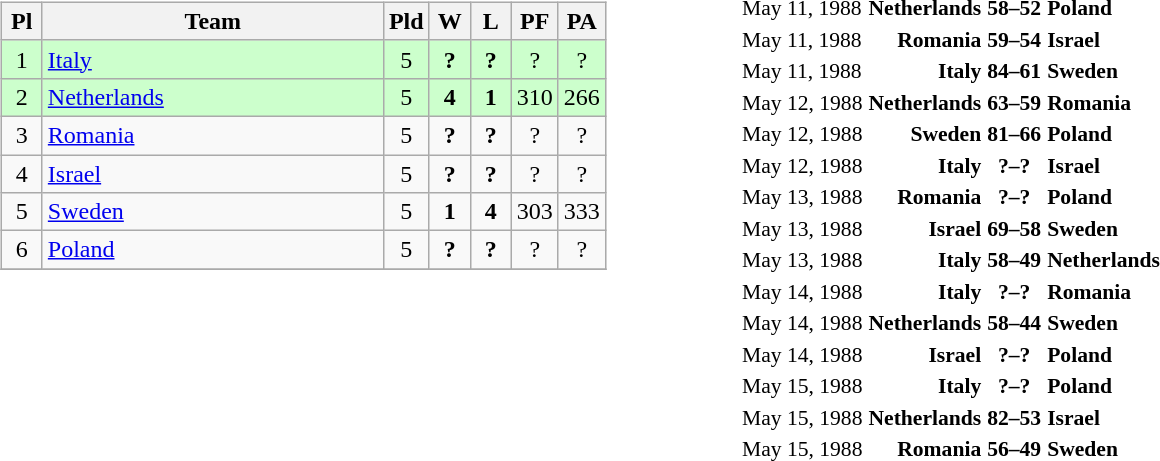<table>
<tr>
<td width="50%"><br><table class="wikitable" style="text-align: center;">
<tr>
<th width=20>Pl</th>
<th width=220>Team</th>
<th width=20>Pld</th>
<th width=20>W</th>
<th width=20>L</th>
<th width=20>PF</th>
<th width=20>PA</th>
</tr>
<tr bgcolor=ccffcc>
<td>1</td>
<td align="left"> <a href='#'>Italy</a></td>
<td>5</td>
<td><strong>?</strong></td>
<td><strong>?</strong></td>
<td>?</td>
<td>?</td>
</tr>
<tr bgcolor=ccffcc>
<td>2</td>
<td align="left"> <a href='#'>Netherlands</a></td>
<td>5</td>
<td><strong>4</strong></td>
<td><strong>1</strong></td>
<td>310</td>
<td>266</td>
</tr>
<tr>
<td>3</td>
<td align="left"> <a href='#'>Romania</a></td>
<td>5</td>
<td><strong>?</strong></td>
<td><strong>?</strong></td>
<td>?</td>
<td>?</td>
</tr>
<tr>
<td>4</td>
<td align="left"> <a href='#'>Israel</a></td>
<td>5</td>
<td><strong>?</strong></td>
<td><strong>?</strong></td>
<td>?</td>
<td>?</td>
</tr>
<tr>
<td>5</td>
<td align="left"> <a href='#'>Sweden</a></td>
<td>5</td>
<td><strong>1</strong></td>
<td><strong>4</strong></td>
<td>303</td>
<td>333</td>
</tr>
<tr>
<td>6</td>
<td align="left"> <a href='#'>Poland</a></td>
<td>5</td>
<td><strong>?</strong></td>
<td><strong>?</strong></td>
<td>?</td>
<td>?</td>
</tr>
<tr>
</tr>
</table>
<br>
<br>
<br>
<br>
<br>
<br>
<br></td>
<td><br><table style="font-size:90%; margin: 0 auto;">
<tr>
<td>May 11, 1988</td>
<td align="right"><strong>Netherlands</strong> </td>
<td align="center"><strong>58–52</strong></td>
<td><strong> Poland</strong></td>
</tr>
<tr>
<td>May 11, 1988</td>
<td align="right"><strong>Romania</strong> </td>
<td align="center"><strong>59–54</strong></td>
<td><strong> Israel</strong></td>
</tr>
<tr>
<td>May 11, 1988</td>
<td align="right"><strong>Italy</strong> </td>
<td align="center"><strong>84–61</strong></td>
<td><strong> Sweden</strong></td>
</tr>
<tr>
<td>May 12, 1988</td>
<td align="right"><strong>Netherlands</strong> </td>
<td align="center"><strong>63–59</strong></td>
<td><strong> Romania</strong></td>
</tr>
<tr>
<td>May 12, 1988</td>
<td align="right"><strong>Sweden</strong> </td>
<td align="center"><strong>81–66</strong></td>
<td><strong> Poland</strong></td>
</tr>
<tr>
<td>May 12, 1988</td>
<td align="right"><strong>Italy</strong> </td>
<td align="center"><strong>?–?</strong></td>
<td><strong> Israel</strong></td>
</tr>
<tr>
<td>May 13, 1988</td>
<td align="right"><strong>Romania</strong> </td>
<td align="center"><strong>?–?</strong></td>
<td><strong> Poland</strong></td>
</tr>
<tr>
<td>May 13, 1988</td>
<td align="right"><strong>Israel</strong> </td>
<td align="center"><strong>69–58</strong></td>
<td><strong> Sweden</strong></td>
</tr>
<tr>
<td>May 13, 1988</td>
<td align="right"><strong>Italy</strong> </td>
<td align="center"><strong>58–49</strong></td>
<td><strong> Netherlands</strong></td>
</tr>
<tr>
<td>May 14, 1988</td>
<td align="right"><strong>Italy</strong> </td>
<td align="center"><strong>?–?</strong></td>
<td><strong> Romania</strong></td>
</tr>
<tr>
<td>May 14, 1988</td>
<td align="right"><strong>Netherlands</strong> </td>
<td align="center"><strong>58–44</strong></td>
<td><strong> Sweden</strong></td>
</tr>
<tr>
<td>May 14, 1988</td>
<td align="right"><strong>Israel</strong> </td>
<td align="center"><strong>?–?</strong></td>
<td><strong> Poland</strong></td>
</tr>
<tr>
<td>May 15, 1988</td>
<td align="right"><strong>Italy</strong> </td>
<td align="center"><strong>?–?</strong></td>
<td><strong> Poland</strong></td>
</tr>
<tr>
<td>May 15, 1988</td>
<td align="right"><strong>Netherlands</strong> </td>
<td align="center"><strong>82–53</strong></td>
<td><strong> Israel</strong></td>
</tr>
<tr>
<td>May 15, 1988</td>
<td align="right"><strong>Romania</strong> </td>
<td align="center"><strong>56–49</strong></td>
<td><strong> Sweden</strong></td>
</tr>
<tr>
</tr>
</table>
</td>
</tr>
</table>
